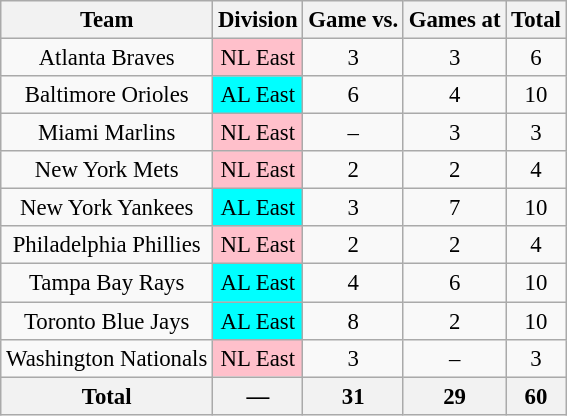<table class="wikitable" style="text-align:center; font-size: 95%;">
<tr>
<th>Team</th>
<th>Division</th>
<th>Game vs.</th>
<th>Games at</th>
<th>Total</th>
</tr>
<tr>
<td>Atlanta Braves</td>
<td bgcolor=pink>NL East</td>
<td>3</td>
<td>3</td>
<td>6</td>
</tr>
<tr>
<td>Baltimore Orioles</td>
<td bgcolor=cyan>AL East</td>
<td>6</td>
<td>4</td>
<td>10</td>
</tr>
<tr>
<td>Miami Marlins</td>
<td bgcolor=pink>NL East</td>
<td>–</td>
<td>3</td>
<td>3</td>
</tr>
<tr>
<td>New York Mets</td>
<td bgcolor=pink>NL East</td>
<td>2</td>
<td>2</td>
<td>4</td>
</tr>
<tr>
<td>New York Yankees</td>
<td bgcolor=cyan>AL East</td>
<td>3</td>
<td>7</td>
<td>10</td>
</tr>
<tr>
<td>Philadelphia Phillies</td>
<td bgcolor=pink>NL East</td>
<td>2</td>
<td>2</td>
<td>4</td>
</tr>
<tr>
<td>Tampa Bay Rays</td>
<td bgcolor=cyan>AL East</td>
<td>4</td>
<td>6</td>
<td>10</td>
</tr>
<tr>
<td>Toronto Blue Jays</td>
<td bgcolor=cyan>AL East</td>
<td>8</td>
<td>2</td>
<td>10</td>
</tr>
<tr>
<td>Washington Nationals</td>
<td bgcolor=pink>NL East</td>
<td>3</td>
<td>–</td>
<td>3</td>
</tr>
<tr>
<th>Total</th>
<th>—</th>
<th>31</th>
<th>29</th>
<th>60</th>
</tr>
</table>
